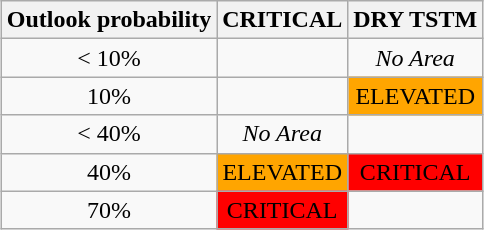<table class="wikitable" style="text-align:center; margin: 1em auto 1em auto">
<tr>
<th>Outlook probability</th>
<th>CRITICAL</th>
<th>DRY TSTM</th>
</tr>
<tr>
<td>< 10%</td>
<td></td>
<td><em>No Area</em></td>
</tr>
<tr>
<td>10%</td>
<td></td>
<td style="background:orange;">ELEVATED</td>
</tr>
<tr>
<td>< 40%</td>
<td><em>No Area</em></td>
<td></td>
</tr>
<tr>
<td>40%</td>
<td style="background:orange;">ELEVATED</td>
<td style="background:red;">CRITICAL</td>
</tr>
<tr>
<td>70%</td>
<td style="background:red;">CRITICAL</td>
<td></td>
</tr>
</table>
